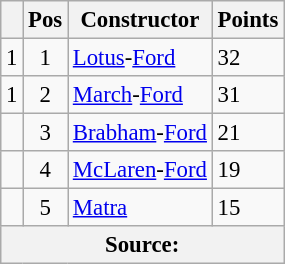<table class="wikitable" style="font-size: 95%;">
<tr>
<th></th>
<th>Pos</th>
<th>Constructor</th>
<th>Points</th>
</tr>
<tr>
<td align="left"> 1</td>
<td align="center">1</td>
<td> <a href='#'>Lotus</a>-<a href='#'>Ford</a></td>
<td align="left">32</td>
</tr>
<tr>
<td align="left"> 1</td>
<td align="center">2</td>
<td> <a href='#'>March</a>-<a href='#'>Ford</a></td>
<td align="left">31</td>
</tr>
<tr>
<td align="left"></td>
<td align="center">3</td>
<td> <a href='#'>Brabham</a>-<a href='#'>Ford</a></td>
<td align="left">21</td>
</tr>
<tr>
<td align="left"></td>
<td align="center">4</td>
<td> <a href='#'>McLaren</a>-<a href='#'>Ford</a></td>
<td align="left">19</td>
</tr>
<tr>
<td align="left"></td>
<td align="center">5</td>
<td> <a href='#'>Matra</a></td>
<td align="left">15</td>
</tr>
<tr>
<th colspan=4>Source: </th>
</tr>
</table>
